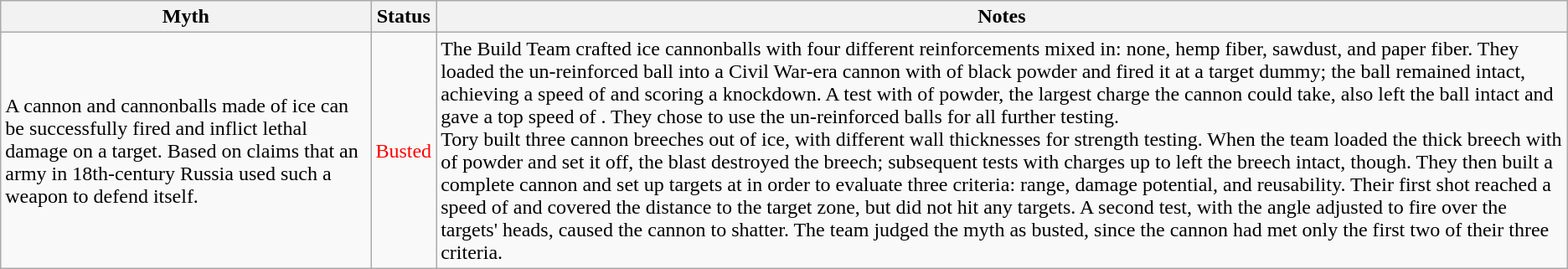<table class="wikitable plainrowheaders">
<tr>
<th scope"col">Myth</th>
<th scope"col">Status</th>
<th scope"col">Notes</th>
</tr>
<tr>
<td scope"row">A cannon and cannonballs made of ice can be successfully fired and inflict lethal damage on a target. Based on claims that an army in 18th-century Russia used such a weapon to defend itself.</td>
<td style="color:red">Busted</td>
<td>The Build Team crafted ice cannonballs with four different reinforcements mixed in: none, hemp fiber, sawdust, and paper fiber. They loaded the un-reinforced ball into a Civil War-era cannon with  of black powder and fired it at a target dummy; the ball remained intact, achieving a speed of   and scoring a knockdown. A test with  of powder, the largest charge the cannon could take, also left the ball intact and gave a top speed of . They chose to use the un-reinforced balls for all further testing.<br>Tory built three cannon breeches out of ice, with different wall thicknesses for strength testing. When the team loaded the  thick breech with  of powder and set it off, the blast destroyed the breech; subsequent tests with charges up to  left the breech intact, though. They then built a complete cannon and set up targets at  in order to evaluate three criteria: range, damage potential, and reusability. Their first shot reached a speed of  and covered the distance to the target zone, but did not hit any targets. A second test, with the angle adjusted to fire over the targets' heads, caused the cannon to shatter. The team judged the myth as busted, since the cannon had met only the first two of their three criteria.</td>
</tr>
</table>
